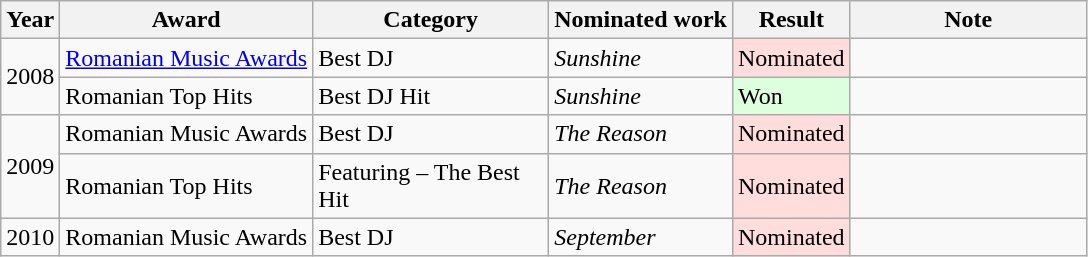<table class="wikitable">
<tr>
<th>Year</th>
<th>Award</th>
<th>Category</th>
<th>Nominated work</th>
<th>Result</th>
<th>Note</th>
</tr>
<tr>
<td rowspan="2">2008</td>
<td rowspan="1"><a href='#'>Romanian Music Awards</a></td>
<td width="150">Best DJ</td>
<td style="150"><em>Sunshine</em></td>
<td style="background: #ffdddd">Nominated</td>
<td width="150"></td>
</tr>
<tr>
<td rowspan="1">Romanian Top Hits</td>
<td width="150">Best DJ Hit</td>
<td style="150"><em>Sunshine</em></td>
<td style="background: #ddffdd">Won</td>
<td width="150"></td>
</tr>
<tr>
<td rowspan="2">2009</td>
<td rowspan="1">Romanian Music Awards</td>
<td width="150">Best DJ</td>
<td style="150"><em>The Reason</em></td>
<td style="background: #ffdddd">Nominated</td>
<td width="150"></td>
</tr>
<tr>
<td rowspan="1">Romanian Top Hits</td>
<td width="150">Featuring – The Best Hit</td>
<td style="150"><em>The Reason</em></td>
<td style="background: #ffdddd">Nominated</td>
<td width="150"></td>
</tr>
<tr>
<td rowspan="1">2010</td>
<td rowspan="1">Romanian Music Awards</td>
<td width="150">Best DJ</td>
<td style="150"><em>September</em></td>
<td style="background: #ffdddd">Nominated</td>
<td width="150"></td>
</tr>
</table>
